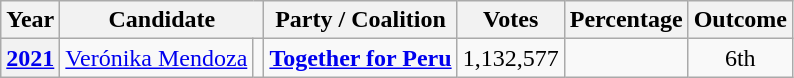<table class="wikitable" style="text-align:center">
<tr>
<th>Year</th>
<th colspan="2">Candidate</th>
<th>Party / Coalition</th>
<th>Votes</th>
<th>Percentage</th>
<th>Outcome</th>
</tr>
<tr>
<th><strong><a href='#'>2021</a></strong></th>
<td><a href='#'>Verónika Mendoza</a></td>
<td></td>
<td><strong><a href='#'>Together for Peru</a></strong></td>
<td>1,132,577</td>
<td></td>
<td>6th</td>
</tr>
</table>
